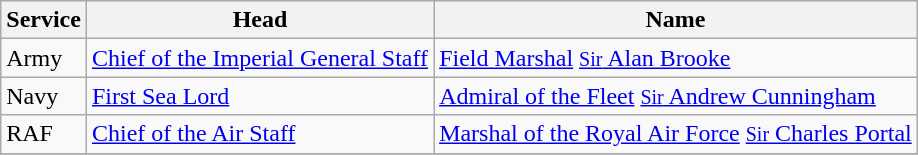<table class="wikitable">
<tr>
<th>Service</th>
<th>Head</th>
<th>Name</th>
</tr>
<tr>
<td>Army</td>
<td><a href='#'>Chief of the Imperial General Staff</a></td>
<td><a href='#'>Field Marshal</a> <a href='#'><small>Sir</small> Alan Brooke</a></td>
</tr>
<tr>
<td>Navy</td>
<td><a href='#'>First Sea Lord</a></td>
<td><a href='#'>Admiral of the Fleet</a> <a href='#'><small>Sir</small> Andrew Cunningham</a></td>
</tr>
<tr>
<td>RAF</td>
<td><a href='#'>Chief of the Air Staff</a></td>
<td><a href='#'>Marshal of the Royal Air Force</a> <a href='#'><small>Sir</small> Charles Portal</a></td>
</tr>
<tr>
</tr>
</table>
